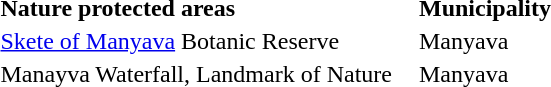<table class=toccolours>
<tr align=left>
<th style="width:275px;">Nature protected areas</th>
<th>Municipality</th>
</tr>
<tr>
<td><a href='#'>Skete of Manyava</a> Botanic Reserve</td>
<td>Manyava</td>
</tr>
<tr>
<td>Manayva Waterfall, Landmark of Nature</td>
<td>Manyava</td>
</tr>
</table>
